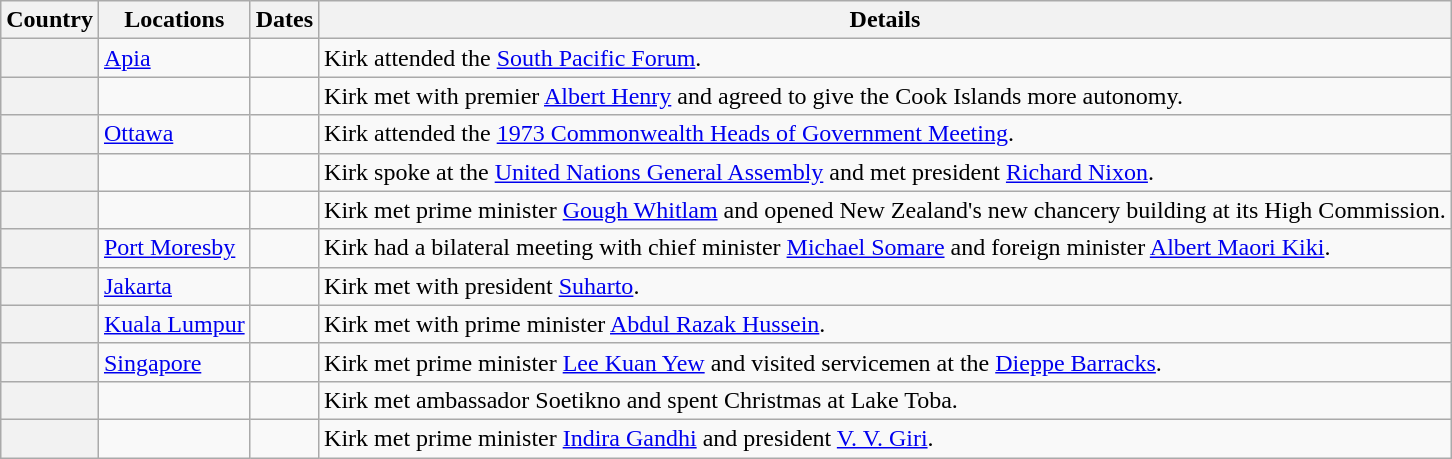<table class="wikitable sortable" border="1" style="margin: 1em auto 1em auto">
<tr>
<th>Country</th>
<th>Locations</th>
<th>Dates</th>
<th class="unsortable">Details</th>
</tr>
<tr>
<th scope="row"></th>
<td><a href='#'>Apia</a></td>
<td></td>
<td>Kirk attended the <a href='#'>South Pacific Forum</a>.</td>
</tr>
<tr>
<th scope="row"></th>
<td></td>
<td></td>
<td>Kirk met with premier <a href='#'>Albert Henry</a> and agreed to give the Cook Islands more autonomy.</td>
</tr>
<tr>
<th scope="row"></th>
<td><a href='#'>Ottawa</a></td>
<td></td>
<td>Kirk attended the <a href='#'>1973 Commonwealth Heads of Government Meeting</a>.</td>
</tr>
<tr>
<th scope="row"></th>
<td></td>
<td></td>
<td>Kirk spoke at the <a href='#'>United Nations General Assembly</a> and met president <a href='#'>Richard Nixon</a>.</td>
</tr>
<tr>
<th scope="row"></th>
<td></td>
<td></td>
<td>Kirk met prime minister <a href='#'>Gough Whitlam</a> and opened New Zealand's new chancery building at its High Commission.</td>
</tr>
<tr>
<th scope="row"></th>
<td><a href='#'>Port Moresby</a></td>
<td></td>
<td>Kirk had a bilateral meeting with chief minister <a href='#'>Michael Somare</a> and foreign minister <a href='#'>Albert Maori Kiki</a>.</td>
</tr>
<tr>
<th scope="row"></th>
<td><a href='#'>Jakarta</a></td>
<td></td>
<td>Kirk met with president <a href='#'>Suharto</a>.</td>
</tr>
<tr>
<th scope="row"></th>
<td><a href='#'>Kuala Lumpur</a></td>
<td></td>
<td>Kirk met with prime minister <a href='#'>Abdul Razak Hussein</a>.</td>
</tr>
<tr>
<th scope="row"></th>
<td><a href='#'>Singapore</a></td>
<td></td>
<td>Kirk met prime minister <a href='#'>Lee Kuan Yew</a> and visited servicemen at the <a href='#'>Dieppe Barracks</a>.</td>
</tr>
<tr>
<th scope="row"></th>
<td></td>
<td></td>
<td>Kirk met ambassador Soetikno and spent Christmas at Lake Toba.</td>
</tr>
<tr>
<th scope="row"></th>
<td></td>
<td></td>
<td>Kirk met prime minister <a href='#'>Indira Gandhi</a> and president <a href='#'>V. V. Giri</a>.</td>
</tr>
</table>
